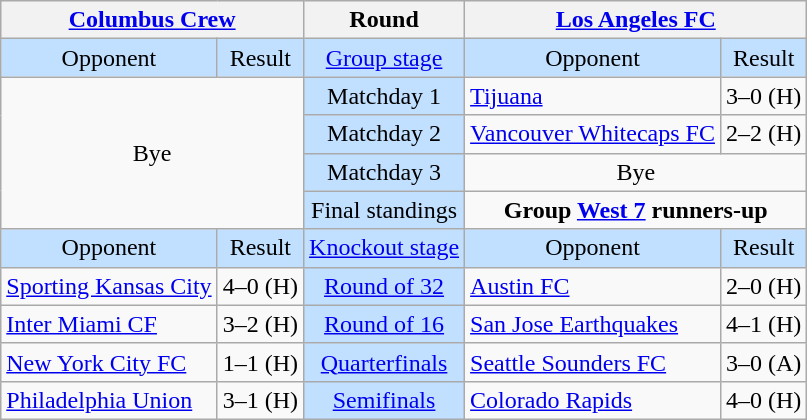<table class="wikitable" style="text-align:center">
<tr>
<th colspan=2> <a href='#'>Columbus Crew</a></th>
<th>Round</th>
<th colspan=2> <a href='#'>Los Angeles FC</a></th>
</tr>
<tr style=background:#c1e0ff>
<td>Opponent</td>
<td>Result</td>
<td><a href='#'>Group stage</a></td>
<td>Opponent</td>
<td>Result</td>
</tr>
<tr>
<td colspan=2 rowspan=4>Bye</td>
<td style=background:#c1e0ff>Matchday 1</td>
<td align=left> <a href='#'>Tijuana</a></td>
<td>3–0 (H)</td>
</tr>
<tr>
<td style=background:#c1e0ff>Matchday 2</td>
<td align=left> <a href='#'>Vancouver Whitecaps FC</a></td>
<td>2–2  (H)</td>
</tr>
<tr>
<td style=background:#c1e0ff>Matchday 3</td>
<td colspan=2>Bye</td>
</tr>
<tr>
<td style=background:#c1e0ff>Final standings</td>
<td colspan=2 valign=top><strong>Group <a href='#'>West 7</a> runners-up</strong><br></td>
</tr>
<tr style=background:#c1e0ff>
<td>Opponent</td>
<td>Result</td>
<td><a href='#'>Knockout stage</a></td>
<td>Opponent</td>
<td>Result</td>
</tr>
<tr>
<td align=left> <a href='#'>Sporting Kansas City</a></td>
<td>4–0 (H)</td>
<td style=background:#c1e0ff><a href='#'>Round of 32</a></td>
<td align=left> <a href='#'>Austin FC</a></td>
<td>2–0 (H)</td>
</tr>
<tr>
<td align=left> <a href='#'>Inter Miami CF</a></td>
<td>3–2 (H)</td>
<td style=background:#c1e0ff><a href='#'>Round of 16</a></td>
<td align=left> <a href='#'>San Jose Earthquakes</a></td>
<td>4–1 (H)</td>
</tr>
<tr>
<td align=left> <a href='#'>New York City FC</a></td>
<td>1–1  (H)</td>
<td style=background:#c1e0ff><a href='#'>Quarterfinals</a></td>
<td align=left> <a href='#'>Seattle Sounders FC</a></td>
<td>3–0 (A)</td>
</tr>
<tr>
<td align=left> <a href='#'>Philadelphia Union</a></td>
<td>3–1 (H)</td>
<td style=background:#c1e0ff><a href='#'>Semifinals</a></td>
<td align=left> <a href='#'>Colorado Rapids</a></td>
<td>4–0 (H)</td>
</tr>
</table>
